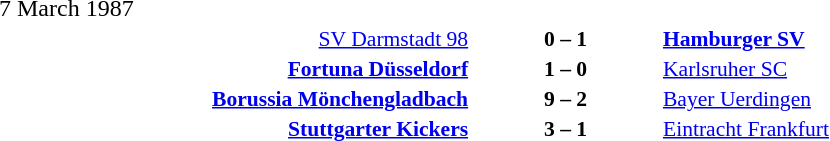<table width=100% cellspacing=1>
<tr>
<th width=25%></th>
<th width=10%></th>
<th width=25%></th>
<th></th>
</tr>
<tr>
<td>7 March 1987</td>
</tr>
<tr style=font-size:90%>
<td align=right><a href='#'>SV Darmstadt 98</a></td>
<td align=center><strong>0 – 1</strong></td>
<td><strong><a href='#'>Hamburger SV</a></strong></td>
</tr>
<tr style=font-size:90%>
<td align=right><strong><a href='#'>Fortuna Düsseldorf</a></strong></td>
<td align=center><strong>1 – 0</strong></td>
<td><a href='#'>Karlsruher SC</a></td>
</tr>
<tr style=font-size:90%>
<td align=right><strong><a href='#'>Borussia Mönchengladbach</a></strong></td>
<td align=center><strong>9 – 2</strong></td>
<td><a href='#'>Bayer Uerdingen</a></td>
</tr>
<tr style=font-size:90%>
<td align=right><strong><a href='#'>Stuttgarter Kickers</a></strong></td>
<td align=center><strong>3 – 1</strong></td>
<td><a href='#'>Eintracht Frankfurt</a></td>
</tr>
</table>
